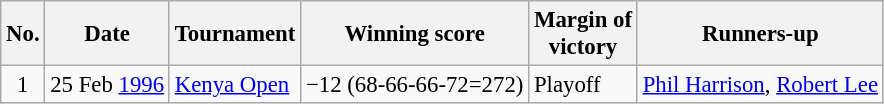<table class="wikitable" style="font-size:95%;">
<tr>
<th>No.</th>
<th>Date</th>
<th>Tournament</th>
<th>Winning score</th>
<th>Margin of<br>victory</th>
<th>Runners-up</th>
</tr>
<tr>
<td align=center>1</td>
<td align=right>25 Feb <a href='#'>1996</a></td>
<td><a href='#'>Kenya Open</a></td>
<td>−12 (68-66-66-72=272)</td>
<td>Playoff</td>
<td> <a href='#'>Phil Harrison</a>,  <a href='#'>Robert Lee</a></td>
</tr>
</table>
